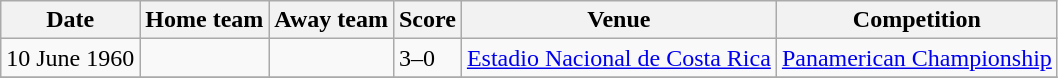<table class="wikitable">
<tr>
<th>Date</th>
<th>Home team</th>
<th>Away team</th>
<th>Score</th>
<th>Venue</th>
<th>Competition</th>
</tr>
<tr>
<td>10 June 1960</td>
<td></td>
<td></td>
<td>3–0</td>
<td><a href='#'>Estadio Nacional de Costa Rica</a></td>
<td><a href='#'>Panamerican Championship</a></td>
</tr>
<tr>
</tr>
</table>
